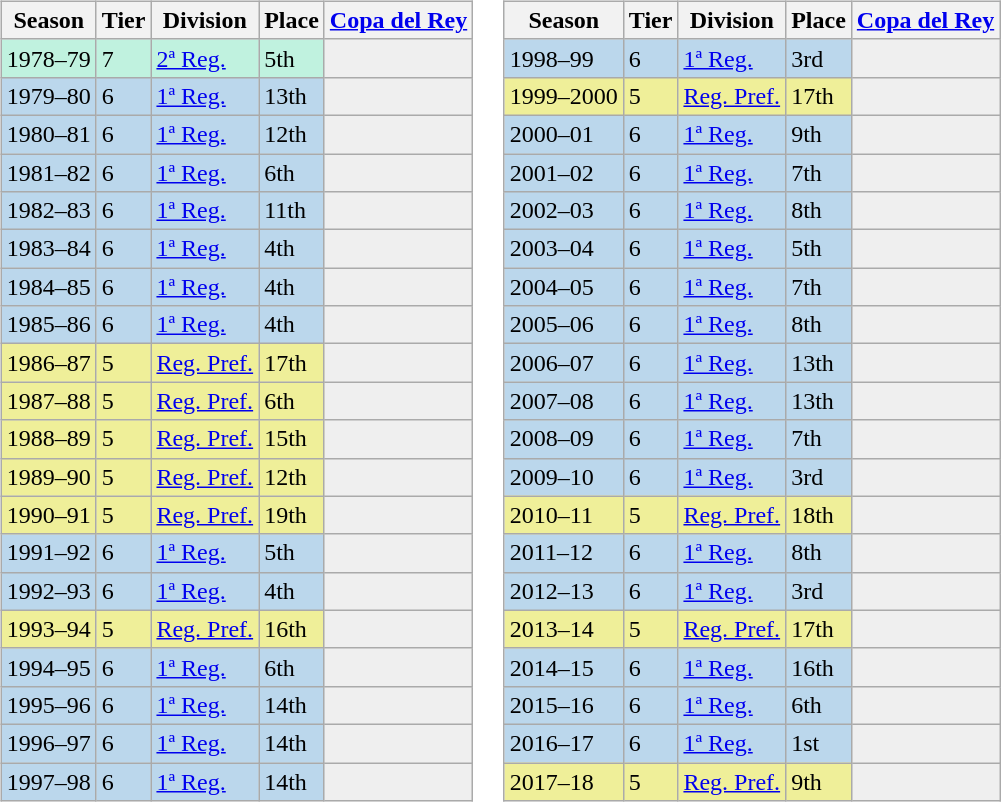<table>
<tr>
<td valign="top" width=0%><br><table class="wikitable">
<tr style="background:#f0f6fa;">
<th>Season</th>
<th>Tier</th>
<th>Division</th>
<th>Place</th>
<th><a href='#'>Copa del Rey</a></th>
</tr>
<tr>
<td style="background:#C0F2DF;">1978–79</td>
<td style="background:#C0F2DF;">7</td>
<td style="background:#C0F2DF;"><a href='#'>2ª Reg.</a></td>
<td style="background:#C0F2DF;">5th</td>
<th style="background:#efefef;"></th>
</tr>
<tr>
<td style="background:#BBD7EC;">1979–80</td>
<td style="background:#BBD7EC;">6</td>
<td style="background:#BBD7EC;"><a href='#'>1ª Reg.</a></td>
<td style="background:#BBD7EC;">13th</td>
<th style="background:#efefef;"></th>
</tr>
<tr>
<td style="background:#BBD7EC;">1980–81</td>
<td style="background:#BBD7EC;">6</td>
<td style="background:#BBD7EC;"><a href='#'>1ª Reg.</a></td>
<td style="background:#BBD7EC;">12th</td>
<th style="background:#efefef;"></th>
</tr>
<tr>
<td style="background:#BBD7EC;">1981–82</td>
<td style="background:#BBD7EC;">6</td>
<td style="background:#BBD7EC;"><a href='#'>1ª Reg.</a></td>
<td style="background:#BBD7EC;">6th</td>
<th style="background:#efefef;"></th>
</tr>
<tr>
<td style="background:#BBD7EC;">1982–83</td>
<td style="background:#BBD7EC;">6</td>
<td style="background:#BBD7EC;"><a href='#'>1ª Reg.</a></td>
<td style="background:#BBD7EC;">11th</td>
<th style="background:#efefef;"></th>
</tr>
<tr>
<td style="background:#BBD7EC;">1983–84</td>
<td style="background:#BBD7EC;">6</td>
<td style="background:#BBD7EC;"><a href='#'>1ª Reg.</a></td>
<td style="background:#BBD7EC;">4th</td>
<th style="background:#efefef;"></th>
</tr>
<tr>
<td style="background:#BBD7EC;">1984–85</td>
<td style="background:#BBD7EC;">6</td>
<td style="background:#BBD7EC;"><a href='#'>1ª Reg.</a></td>
<td style="background:#BBD7EC;">4th</td>
<th style="background:#efefef;"></th>
</tr>
<tr>
<td style="background:#BBD7EC;">1985–86</td>
<td style="background:#BBD7EC;">6</td>
<td style="background:#BBD7EC;"><a href='#'>1ª Reg.</a></td>
<td style="background:#BBD7EC;">4th</td>
<th style="background:#efefef;"></th>
</tr>
<tr>
<td style="background:#EFEF99;">1986–87</td>
<td style="background:#EFEF99;">5</td>
<td style="background:#EFEF99;"><a href='#'>Reg. Pref.</a></td>
<td style="background:#EFEF99;">17th</td>
<th style="background:#efefef;"></th>
</tr>
<tr>
<td style="background:#EFEF99;">1987–88</td>
<td style="background:#EFEF99;">5</td>
<td style="background:#EFEF99;"><a href='#'>Reg. Pref.</a></td>
<td style="background:#EFEF99;">6th</td>
<th style="background:#efefef;"></th>
</tr>
<tr>
<td style="background:#EFEF99;">1988–89</td>
<td style="background:#EFEF99;">5</td>
<td style="background:#EFEF99;"><a href='#'>Reg. Pref.</a></td>
<td style="background:#EFEF99;">15th</td>
<th style="background:#efefef;"></th>
</tr>
<tr>
<td style="background:#EFEF99;">1989–90</td>
<td style="background:#EFEF99;">5</td>
<td style="background:#EFEF99;"><a href='#'>Reg. Pref.</a></td>
<td style="background:#EFEF99;">12th</td>
<th style="background:#efefef;"></th>
</tr>
<tr>
<td style="background:#EFEF99;">1990–91</td>
<td style="background:#EFEF99;">5</td>
<td style="background:#EFEF99;"><a href='#'>Reg. Pref.</a></td>
<td style="background:#EFEF99;">19th</td>
<th style="background:#efefef;"></th>
</tr>
<tr>
<td style="background:#BBD7EC;">1991–92</td>
<td style="background:#BBD7EC;">6</td>
<td style="background:#BBD7EC;"><a href='#'>1ª Reg.</a></td>
<td style="background:#BBD7EC;">5th</td>
<th style="background:#efefef;"></th>
</tr>
<tr>
<td style="background:#BBD7EC;">1992–93</td>
<td style="background:#BBD7EC;">6</td>
<td style="background:#BBD7EC;"><a href='#'>1ª Reg.</a></td>
<td style="background:#BBD7EC;">4th</td>
<th style="background:#efefef;"></th>
</tr>
<tr>
<td style="background:#EFEF99;">1993–94</td>
<td style="background:#EFEF99;">5</td>
<td style="background:#EFEF99;"><a href='#'>Reg. Pref.</a></td>
<td style="background:#EFEF99;">16th</td>
<th style="background:#efefef;"></th>
</tr>
<tr>
<td style="background:#BBD7EC;">1994–95</td>
<td style="background:#BBD7EC;">6</td>
<td style="background:#BBD7EC;"><a href='#'>1ª Reg.</a></td>
<td style="background:#BBD7EC;">6th</td>
<th style="background:#efefef;"></th>
</tr>
<tr>
<td style="background:#BBD7EC;">1995–96</td>
<td style="background:#BBD7EC;">6</td>
<td style="background:#BBD7EC;"><a href='#'>1ª Reg.</a></td>
<td style="background:#BBD7EC;">14th</td>
<th style="background:#efefef;"></th>
</tr>
<tr>
<td style="background:#BBD7EC;">1996–97</td>
<td style="background:#BBD7EC;">6</td>
<td style="background:#BBD7EC;"><a href='#'>1ª Reg.</a></td>
<td style="background:#BBD7EC;">14th</td>
<th style="background:#efefef;"></th>
</tr>
<tr>
<td style="background:#BBD7EC;">1997–98</td>
<td style="background:#BBD7EC;">6</td>
<td style="background:#BBD7EC;"><a href='#'>1ª Reg.</a></td>
<td style="background:#BBD7EC;">14th</td>
<th style="background:#efefef;"></th>
</tr>
</table>
</td>
<td valign="top" width=0%><br><table class="wikitable">
<tr style="background:#f0f6fa;">
<th>Season</th>
<th>Tier</th>
<th>Division</th>
<th>Place</th>
<th><a href='#'>Copa del Rey</a></th>
</tr>
<tr>
<td style="background:#BBD7EC;">1998–99</td>
<td style="background:#BBD7EC;">6</td>
<td style="background:#BBD7EC;"><a href='#'>1ª Reg.</a></td>
<td style="background:#BBD7EC;">3rd</td>
<th style="background:#efefef;"></th>
</tr>
<tr>
<td style="background:#EFEF99;">1999–2000</td>
<td style="background:#EFEF99;">5</td>
<td style="background:#EFEF99;"><a href='#'>Reg. Pref.</a></td>
<td style="background:#EFEF99;">17th</td>
<th style="background:#efefef;"></th>
</tr>
<tr>
<td style="background:#BBD7EC;">2000–01</td>
<td style="background:#BBD7EC;">6</td>
<td style="background:#BBD7EC;"><a href='#'>1ª Reg.</a></td>
<td style="background:#BBD7EC;">9th</td>
<th style="background:#efefef;"></th>
</tr>
<tr>
<td style="background:#BBD7EC;">2001–02</td>
<td style="background:#BBD7EC;">6</td>
<td style="background:#BBD7EC;"><a href='#'>1ª Reg.</a></td>
<td style="background:#BBD7EC;">7th</td>
<th style="background:#efefef;"></th>
</tr>
<tr>
<td style="background:#BBD7EC;">2002–03</td>
<td style="background:#BBD7EC;">6</td>
<td style="background:#BBD7EC;"><a href='#'>1ª Reg.</a></td>
<td style="background:#BBD7EC;">8th</td>
<th style="background:#efefef;"></th>
</tr>
<tr>
<td style="background:#BBD7EC;">2003–04</td>
<td style="background:#BBD7EC;">6</td>
<td style="background:#BBD7EC;"><a href='#'>1ª Reg.</a></td>
<td style="background:#BBD7EC;">5th</td>
<th style="background:#efefef;"></th>
</tr>
<tr>
<td style="background:#BBD7EC;">2004–05</td>
<td style="background:#BBD7EC;">6</td>
<td style="background:#BBD7EC;"><a href='#'>1ª Reg.</a></td>
<td style="background:#BBD7EC;">7th</td>
<th style="background:#efefef;"></th>
</tr>
<tr>
<td style="background:#BBD7EC;">2005–06</td>
<td style="background:#BBD7EC;">6</td>
<td style="background:#BBD7EC;"><a href='#'>1ª Reg.</a></td>
<td style="background:#BBD7EC;">8th</td>
<th style="background:#efefef;"></th>
</tr>
<tr>
<td style="background:#BBD7EC;">2006–07</td>
<td style="background:#BBD7EC;">6</td>
<td style="background:#BBD7EC;"><a href='#'>1ª Reg.</a></td>
<td style="background:#BBD7EC;">13th</td>
<th style="background:#efefef;"></th>
</tr>
<tr>
<td style="background:#BBD7EC;">2007–08</td>
<td style="background:#BBD7EC;">6</td>
<td style="background:#BBD7EC;"><a href='#'>1ª Reg.</a></td>
<td style="background:#BBD7EC;">13th</td>
<th style="background:#efefef;"></th>
</tr>
<tr>
<td style="background:#BBD7EC;">2008–09</td>
<td style="background:#BBD7EC;">6</td>
<td style="background:#BBD7EC;"><a href='#'>1ª Reg.</a></td>
<td style="background:#BBD7EC;">7th</td>
<th style="background:#efefef;"></th>
</tr>
<tr>
<td style="background:#BBD7EC;">2009–10</td>
<td style="background:#BBD7EC;">6</td>
<td style="background:#BBD7EC;"><a href='#'>1ª Reg.</a></td>
<td style="background:#BBD7EC;">3rd</td>
<th style="background:#efefef;"></th>
</tr>
<tr>
<td style="background:#EFEF99;">2010–11</td>
<td style="background:#EFEF99;">5</td>
<td style="background:#EFEF99;"><a href='#'>Reg. Pref.</a></td>
<td style="background:#EFEF99;">18th</td>
<th style="background:#efefef;"></th>
</tr>
<tr>
<td style="background:#BBD7EC;">2011–12</td>
<td style="background:#BBD7EC;">6</td>
<td style="background:#BBD7EC;"><a href='#'>1ª Reg.</a></td>
<td style="background:#BBD7EC;">8th</td>
<th style="background:#efefef;"></th>
</tr>
<tr>
<td style="background:#BBD7EC;">2012–13</td>
<td style="background:#BBD7EC;">6</td>
<td style="background:#BBD7EC;"><a href='#'>1ª Reg.</a></td>
<td style="background:#BBD7EC;">3rd</td>
<th style="background:#efefef;"></th>
</tr>
<tr>
<td style="background:#EFEF99;">2013–14</td>
<td style="background:#EFEF99;">5</td>
<td style="background:#EFEF99;"><a href='#'>Reg. Pref.</a></td>
<td style="background:#EFEF99;">17th</td>
<th style="background:#efefef;"></th>
</tr>
<tr>
<td style="background:#BBD7EC;">2014–15</td>
<td style="background:#BBD7EC;">6</td>
<td style="background:#BBD7EC;"><a href='#'>1ª Reg.</a></td>
<td style="background:#BBD7EC;">16th</td>
<th style="background:#efefef;"></th>
</tr>
<tr>
<td style="background:#BBD7EC;">2015–16</td>
<td style="background:#BBD7EC;">6</td>
<td style="background:#BBD7EC;"><a href='#'>1ª Reg.</a></td>
<td style="background:#BBD7EC;">6th</td>
<th style="background:#efefef;"></th>
</tr>
<tr>
<td style="background:#BBD7EC;">2016–17</td>
<td style="background:#BBD7EC;">6</td>
<td style="background:#BBD7EC;"><a href='#'>1ª Reg.</a></td>
<td style="background:#BBD7EC;">1st</td>
<th style="background:#efefef;"></th>
</tr>
<tr>
<td style="background:#EFEF99;">2017–18</td>
<td style="background:#EFEF99;">5</td>
<td style="background:#EFEF99;"><a href='#'>Reg. Pref.</a></td>
<td style="background:#EFEF99;">9th</td>
<th style="background:#efefef;"></th>
</tr>
</table>
</td>
</tr>
</table>
